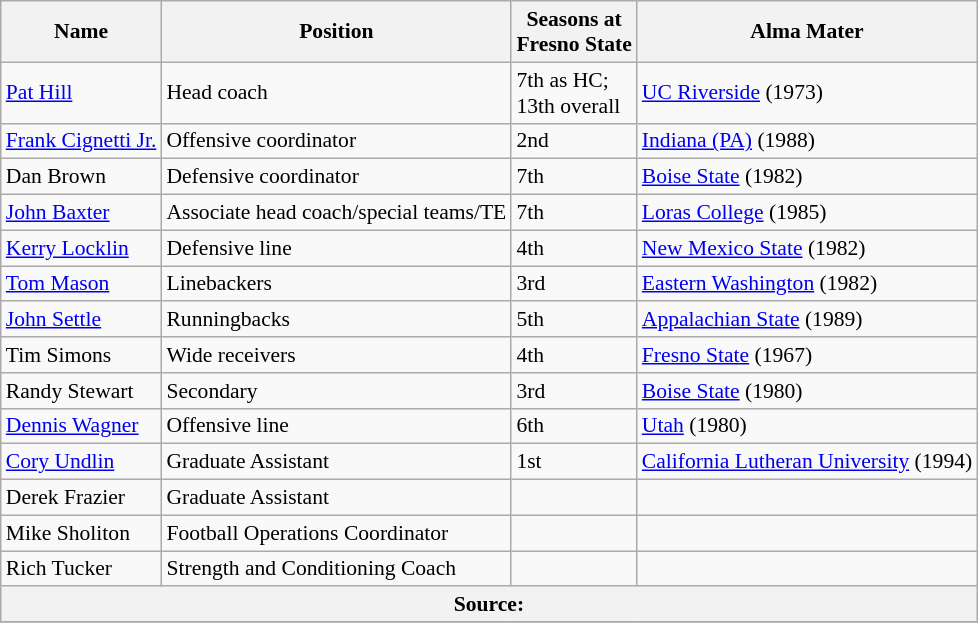<table class="wikitable" border="1" style="font-size:90%;">
<tr>
<th>Name</th>
<th>Position</th>
<th>Seasons at<br>Fresno State</th>
<th>Alma Mater</th>
</tr>
<tr>
<td><a href='#'>Pat Hill</a></td>
<td>Head coach</td>
<td>7th as HC;<br>13th overall</td>
<td><a href='#'>UC Riverside</a> (1973)</td>
</tr>
<tr>
<td><a href='#'>Frank Cignetti Jr.</a></td>
<td>Offensive coordinator</td>
<td>2nd</td>
<td><a href='#'>Indiana (PA)</a> (1988)</td>
</tr>
<tr>
<td>Dan Brown</td>
<td>Defensive coordinator</td>
<td>7th</td>
<td><a href='#'>Boise State</a> (1982)</td>
</tr>
<tr>
<td><a href='#'>John Baxter</a></td>
<td>Associate head coach/special teams/TE</td>
<td>7th</td>
<td><a href='#'>Loras College</a> (1985)</td>
</tr>
<tr>
<td><a href='#'>Kerry Locklin</a></td>
<td>Defensive line</td>
<td>4th</td>
<td><a href='#'>New Mexico State</a> (1982)</td>
</tr>
<tr>
<td><a href='#'>Tom Mason</a></td>
<td>Linebackers</td>
<td>3rd</td>
<td><a href='#'>Eastern Washington</a> (1982)</td>
</tr>
<tr>
<td><a href='#'>John Settle</a></td>
<td>Runningbacks</td>
<td>5th</td>
<td><a href='#'>Appalachian State</a> (1989)</td>
</tr>
<tr>
<td>Tim Simons</td>
<td>Wide receivers</td>
<td>4th</td>
<td><a href='#'>Fresno State</a> (1967)</td>
</tr>
<tr>
<td>Randy Stewart</td>
<td>Secondary</td>
<td>3rd</td>
<td><a href='#'>Boise State</a> (1980)</td>
</tr>
<tr>
<td><a href='#'>Dennis Wagner</a></td>
<td>Offensive line</td>
<td>6th</td>
<td><a href='#'>Utah</a> (1980)</td>
</tr>
<tr>
<td><a href='#'>Cory Undlin</a></td>
<td>Graduate Assistant</td>
<td>1st</td>
<td><a href='#'>California Lutheran University</a> (1994)</td>
</tr>
<tr>
<td>Derek Frazier</td>
<td>Graduate Assistant</td>
<td></td>
<td></td>
</tr>
<tr>
<td>Mike Sholiton</td>
<td>Football Operations Coordinator</td>
<td></td>
<td></td>
</tr>
<tr>
<td>Rich Tucker</td>
<td>Strength and Conditioning Coach</td>
<td></td>
<td></td>
</tr>
<tr>
<th align=center colspan=4>Source:</th>
</tr>
<tr>
</tr>
</table>
